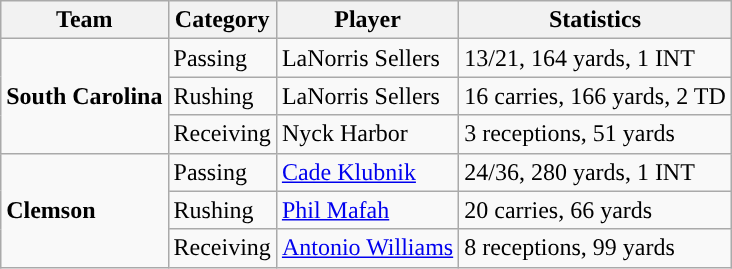<table class="wikitable" style="float: right;">
<tr>
<th>Team</th>
<th>Category</th>
<th>Player</th>
<th>Statistics</th>
</tr>
<tr>
<td rowspan=3><strong>South Carolina</strong></td>
<td>Passing</td>
<td>LaNorris Sellers</td>
<td>13/21, 164 yards, 1 INT</td>
</tr>
<tr>
<td>Rushing</td>
<td>LaNorris Sellers</td>
<td>16 carries, 166 yards, 2 TD</td>
</tr>
<tr>
<td>Receiving</td>
<td>Nyck Harbor</td>
<td>3 receptions, 51 yards</td>
</tr>
<tr>
<td rowspan=3><strong>Clemson</strong></td>
<td>Passing</td>
<td><a href='#'>Cade Klubnik</a></td>
<td>24/36, 280 yards, 1 INT</td>
</tr>
<tr>
<td>Rushing</td>
<td><a href='#'>Phil Mafah</a></td>
<td>20 carries, 66 yards</td>
</tr>
<tr>
<td>Receiving</td>
<td><a href='#'>Antonio Williams</a></td>
<td>8 receptions, 99 yards</td>
</tr>
</table>
